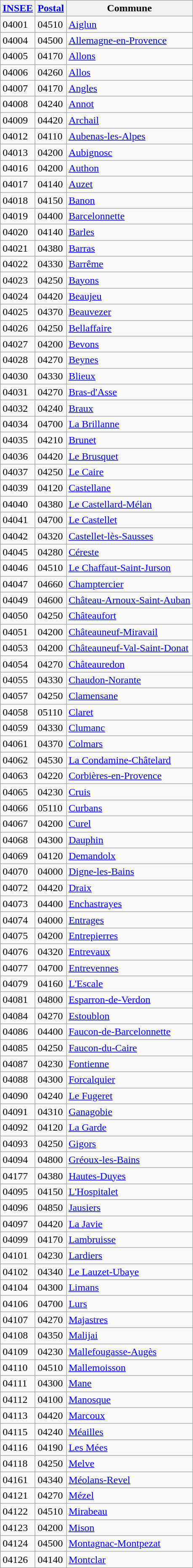<table class="wikitable sortable">
<tr>
<th><a href='#'>INSEE</a></th>
<th><a href='#'>Postal</a></th>
<th>Commune</th>
</tr>
<tr>
<td>04001</td>
<td>04510</td>
<td><a href='#'>Aiglun</a></td>
</tr>
<tr>
<td>04004</td>
<td>04500</td>
<td><a href='#'>Allemagne-en-Provence</a></td>
</tr>
<tr>
<td>04005</td>
<td>04170</td>
<td><a href='#'>Allons</a></td>
</tr>
<tr>
<td>04006</td>
<td>04260</td>
<td><a href='#'>Allos</a></td>
</tr>
<tr>
<td>04007</td>
<td>04170</td>
<td><a href='#'>Angles</a></td>
</tr>
<tr>
<td>04008</td>
<td>04240</td>
<td><a href='#'>Annot</a></td>
</tr>
<tr>
<td>04009</td>
<td>04420</td>
<td><a href='#'>Archail</a></td>
</tr>
<tr>
<td>04012</td>
<td>04110</td>
<td><a href='#'>Aubenas-les-Alpes</a></td>
</tr>
<tr>
<td>04013</td>
<td>04200</td>
<td><a href='#'>Aubignosc</a></td>
</tr>
<tr>
<td>04016</td>
<td>04200</td>
<td><a href='#'>Authon</a></td>
</tr>
<tr>
<td>04017</td>
<td>04140</td>
<td><a href='#'>Auzet</a></td>
</tr>
<tr>
<td>04018</td>
<td>04150</td>
<td><a href='#'>Banon</a></td>
</tr>
<tr>
<td>04019</td>
<td>04400</td>
<td><a href='#'>Barcelonnette</a></td>
</tr>
<tr>
<td>04020</td>
<td>04140</td>
<td><a href='#'>Barles</a></td>
</tr>
<tr>
<td>04021</td>
<td>04380</td>
<td><a href='#'>Barras</a></td>
</tr>
<tr>
<td>04022</td>
<td>04330</td>
<td><a href='#'>Barrême</a></td>
</tr>
<tr>
<td>04023</td>
<td>04250</td>
<td><a href='#'>Bayons</a></td>
</tr>
<tr>
<td>04024</td>
<td>04420</td>
<td><a href='#'>Beaujeu</a></td>
</tr>
<tr>
<td>04025</td>
<td>04370</td>
<td><a href='#'>Beauvezer</a></td>
</tr>
<tr>
<td>04026</td>
<td>04250</td>
<td><a href='#'>Bellaffaire</a></td>
</tr>
<tr>
<td>04027</td>
<td>04200</td>
<td><a href='#'>Bevons</a></td>
</tr>
<tr>
<td>04028</td>
<td>04270</td>
<td><a href='#'>Beynes</a></td>
</tr>
<tr>
<td>04030</td>
<td>04330</td>
<td><a href='#'>Blieux</a></td>
</tr>
<tr>
<td>04031</td>
<td>04270</td>
<td><a href='#'>Bras-d'Asse</a></td>
</tr>
<tr>
<td>04032</td>
<td>04240</td>
<td><a href='#'>Braux</a></td>
</tr>
<tr>
<td>04034</td>
<td>04700</td>
<td><a href='#'>La Brillanne</a></td>
</tr>
<tr>
<td>04035</td>
<td>04210</td>
<td><a href='#'>Brunet</a></td>
</tr>
<tr>
<td>04036</td>
<td>04420</td>
<td><a href='#'>Le Brusquet</a></td>
</tr>
<tr>
<td>04037</td>
<td>04250</td>
<td><a href='#'>Le Caire</a></td>
</tr>
<tr>
<td>04039</td>
<td>04120</td>
<td><a href='#'>Castellane</a></td>
</tr>
<tr>
<td>04040</td>
<td>04380</td>
<td><a href='#'>Le Castellard-Mélan</a></td>
</tr>
<tr>
<td>04041</td>
<td>04700</td>
<td><a href='#'>Le Castellet</a></td>
</tr>
<tr>
<td>04042</td>
<td>04320</td>
<td><a href='#'>Castellet-lès-Sausses</a></td>
</tr>
<tr>
<td>04045</td>
<td>04280</td>
<td><a href='#'>Céreste</a></td>
</tr>
<tr>
<td>04046</td>
<td>04510</td>
<td><a href='#'>Le Chaffaut-Saint-Jurson</a></td>
</tr>
<tr>
<td>04047</td>
<td>04660</td>
<td><a href='#'>Champtercier</a></td>
</tr>
<tr>
<td>04049</td>
<td>04600</td>
<td><a href='#'>Château-Arnoux-Saint-Auban</a></td>
</tr>
<tr>
<td>04050</td>
<td>04250</td>
<td><a href='#'>Châteaufort</a></td>
</tr>
<tr>
<td>04051</td>
<td>04200</td>
<td><a href='#'>Châteauneuf-Miravail</a></td>
</tr>
<tr>
<td>04053</td>
<td>04200</td>
<td><a href='#'>Châteauneuf-Val-Saint-Donat</a></td>
</tr>
<tr>
<td>04054</td>
<td>04270</td>
<td><a href='#'>Châteauredon</a></td>
</tr>
<tr>
<td>04055</td>
<td>04330</td>
<td><a href='#'>Chaudon-Norante</a></td>
</tr>
<tr>
<td>04057</td>
<td>04250</td>
<td><a href='#'>Clamensane</a></td>
</tr>
<tr>
<td>04058</td>
<td>05110</td>
<td><a href='#'>Claret</a></td>
</tr>
<tr>
<td>04059</td>
<td>04330</td>
<td><a href='#'>Clumanc</a></td>
</tr>
<tr>
<td>04061</td>
<td>04370</td>
<td><a href='#'>Colmars</a></td>
</tr>
<tr>
<td>04062</td>
<td>04530</td>
<td><a href='#'>La Condamine-Châtelard</a></td>
</tr>
<tr>
<td>04063</td>
<td>04220</td>
<td><a href='#'>Corbières-en-Provence</a></td>
</tr>
<tr>
<td>04065</td>
<td>04230</td>
<td><a href='#'>Cruis</a></td>
</tr>
<tr>
<td>04066</td>
<td>05110</td>
<td><a href='#'>Curbans</a></td>
</tr>
<tr>
<td>04067</td>
<td>04200</td>
<td><a href='#'>Curel</a></td>
</tr>
<tr>
<td>04068</td>
<td>04300</td>
<td><a href='#'>Dauphin</a></td>
</tr>
<tr>
<td>04069</td>
<td>04120</td>
<td><a href='#'>Demandolx</a></td>
</tr>
<tr>
<td>04070</td>
<td>04000</td>
<td><a href='#'>Digne-les-Bains</a></td>
</tr>
<tr>
<td>04072</td>
<td>04420</td>
<td><a href='#'>Draix</a></td>
</tr>
<tr>
<td>04073</td>
<td>04400</td>
<td><a href='#'>Enchastrayes</a></td>
</tr>
<tr>
<td>04074</td>
<td>04000</td>
<td><a href='#'>Entrages</a></td>
</tr>
<tr>
<td>04075</td>
<td>04200</td>
<td><a href='#'>Entrepierres</a></td>
</tr>
<tr>
<td>04076</td>
<td>04320</td>
<td><a href='#'>Entrevaux</a></td>
</tr>
<tr>
<td>04077</td>
<td>04700</td>
<td><a href='#'>Entrevennes</a></td>
</tr>
<tr>
<td>04079</td>
<td>04160</td>
<td><a href='#'>L'Escale</a></td>
</tr>
<tr>
<td>04081</td>
<td>04800</td>
<td><a href='#'>Esparron-de-Verdon</a></td>
</tr>
<tr>
<td>04084</td>
<td>04270</td>
<td><a href='#'>Estoublon</a></td>
</tr>
<tr>
<td>04086</td>
<td>04400</td>
<td><a href='#'>Faucon-de-Barcelonnette</a></td>
</tr>
<tr>
<td>04085</td>
<td>04250</td>
<td><a href='#'>Faucon-du-Caire</a></td>
</tr>
<tr>
<td>04087</td>
<td>04230</td>
<td><a href='#'>Fontienne</a></td>
</tr>
<tr>
<td>04088</td>
<td>04300</td>
<td><a href='#'>Forcalquier</a></td>
</tr>
<tr>
<td>04090</td>
<td>04240</td>
<td><a href='#'>Le Fugeret</a></td>
</tr>
<tr>
<td>04091</td>
<td>04310</td>
<td><a href='#'>Ganagobie</a></td>
</tr>
<tr>
<td>04092</td>
<td>04120</td>
<td><a href='#'>La Garde</a></td>
</tr>
<tr>
<td>04093</td>
<td>04250</td>
<td><a href='#'>Gigors</a></td>
</tr>
<tr>
<td>04094</td>
<td>04800</td>
<td><a href='#'>Gréoux-les-Bains</a></td>
</tr>
<tr>
<td>04177</td>
<td>04380</td>
<td><a href='#'>Hautes-Duyes</a></td>
</tr>
<tr>
<td>04095</td>
<td>04150</td>
<td><a href='#'>L'Hospitalet</a></td>
</tr>
<tr>
<td>04096</td>
<td>04850</td>
<td><a href='#'>Jausiers</a></td>
</tr>
<tr>
<td>04097</td>
<td>04420</td>
<td><a href='#'>La Javie</a></td>
</tr>
<tr>
<td>04099</td>
<td>04170</td>
<td><a href='#'>Lambruisse</a></td>
</tr>
<tr>
<td>04101</td>
<td>04230</td>
<td><a href='#'>Lardiers</a></td>
</tr>
<tr>
<td>04102</td>
<td>04340</td>
<td><a href='#'>Le Lauzet-Ubaye</a></td>
</tr>
<tr>
<td>04104</td>
<td>04300</td>
<td><a href='#'>Limans</a></td>
</tr>
<tr>
<td>04106</td>
<td>04700</td>
<td><a href='#'>Lurs</a></td>
</tr>
<tr>
<td>04107</td>
<td>04270</td>
<td><a href='#'>Majastres</a></td>
</tr>
<tr>
<td>04108</td>
<td>04350</td>
<td><a href='#'>Malijai</a></td>
</tr>
<tr>
<td>04109</td>
<td>04230</td>
<td><a href='#'>Mallefougasse-Augès</a></td>
</tr>
<tr>
<td>04110</td>
<td>04510</td>
<td><a href='#'>Mallemoisson</a></td>
</tr>
<tr>
<td>04111</td>
<td>04300</td>
<td><a href='#'>Mane</a></td>
</tr>
<tr>
<td>04112</td>
<td>04100</td>
<td><a href='#'>Manosque</a></td>
</tr>
<tr>
<td>04113</td>
<td>04420</td>
<td><a href='#'>Marcoux</a></td>
</tr>
<tr>
<td>04115</td>
<td>04240</td>
<td><a href='#'>Méailles</a></td>
</tr>
<tr>
<td>04116</td>
<td>04190</td>
<td><a href='#'>Les Mées</a></td>
</tr>
<tr>
<td>04118</td>
<td>04250</td>
<td><a href='#'>Melve</a></td>
</tr>
<tr>
<td>04161</td>
<td>04340</td>
<td><a href='#'>Méolans-Revel</a></td>
</tr>
<tr>
<td>04121</td>
<td>04270</td>
<td><a href='#'>Mézel</a></td>
</tr>
<tr>
<td>04122</td>
<td>04510</td>
<td><a href='#'>Mirabeau</a></td>
</tr>
<tr>
<td>04123</td>
<td>04200</td>
<td><a href='#'>Mison</a></td>
</tr>
<tr>
<td>04124</td>
<td>04500</td>
<td><a href='#'>Montagnac-Montpezat</a></td>
</tr>
<tr>
<td>04126</td>
<td>04140</td>
<td><a href='#'>Montclar</a></td>
</tr>
</table>
